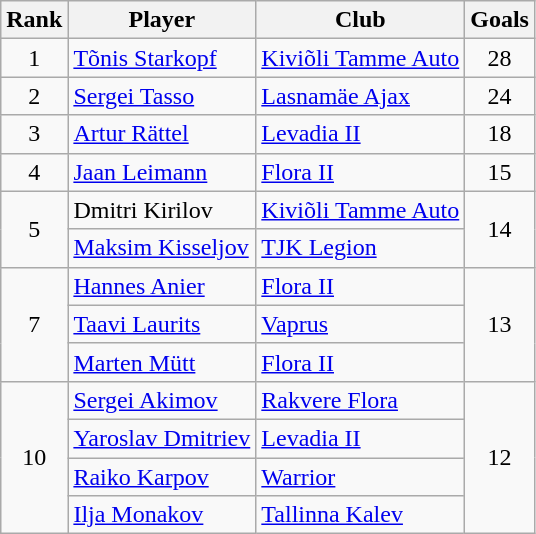<table class="wikitable" style="text-align:center">
<tr>
<th>Rank</th>
<th>Player</th>
<th>Club</th>
<th>Goals</th>
</tr>
<tr>
<td>1</td>
<td align="left"> <a href='#'>Tõnis Starkopf</a></td>
<td align="left"><a href='#'>Kiviõli Tamme Auto</a></td>
<td>28</td>
</tr>
<tr>
<td>2</td>
<td align="left"> <a href='#'>Sergei Tasso</a></td>
<td align="left"><a href='#'>Lasnamäe Ajax</a></td>
<td>24</td>
</tr>
<tr>
<td>3</td>
<td align="left"> <a href='#'>Artur Rättel</a></td>
<td align="left"><a href='#'>Levadia II</a></td>
<td>18</td>
</tr>
<tr>
<td>4</td>
<td align="left"> <a href='#'>Jaan Leimann</a></td>
<td align="left"><a href='#'>Flora II</a></td>
<td>15</td>
</tr>
<tr>
<td rowspan=2>5</td>
<td align="left"> Dmitri Kirilov</td>
<td align="left"><a href='#'>Kiviõli Tamme Auto</a></td>
<td rowspan=2>14</td>
</tr>
<tr>
<td align="left"> <a href='#'>Maksim Kisseljov</a></td>
<td align="left"><a href='#'>TJK Legion</a></td>
</tr>
<tr>
<td rowspan=3>7</td>
<td align="left"> <a href='#'>Hannes Anier</a></td>
<td align="left"><a href='#'>Flora II</a></td>
<td rowspan=3>13</td>
</tr>
<tr>
<td align="left"> <a href='#'>Taavi Laurits</a></td>
<td align="left"><a href='#'>Vaprus</a></td>
</tr>
<tr>
<td align="left"> <a href='#'>Marten Mütt</a></td>
<td align="left"><a href='#'>Flora II</a></td>
</tr>
<tr>
<td rowspan=4>10</td>
<td align="left"> <a href='#'>Sergei Akimov</a></td>
<td align="left"><a href='#'>Rakvere Flora</a></td>
<td rowspan=4>12</td>
</tr>
<tr>
<td align="left"> <a href='#'>Yaroslav Dmitriev</a></td>
<td align="left"><a href='#'>Levadia II</a></td>
</tr>
<tr>
<td align="left"> <a href='#'>Raiko Karpov</a></td>
<td align="left"><a href='#'>Warrior</a></td>
</tr>
<tr>
<td align="left"> <a href='#'>Ilja Monakov</a></td>
<td align="left"><a href='#'>Tallinna Kalev</a></td>
</tr>
</table>
